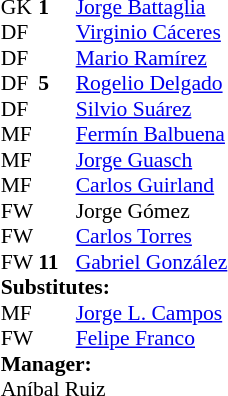<table style="font-size:90%; margin:0.2em auto;" cellspacing="0" cellpadding="0">
<tr>
<th width="25"></th>
<th width="25"></th>
</tr>
<tr>
<td>GK</td>
<td><strong>1</strong></td>
<td> <a href='#'>Jorge Battaglia</a></td>
</tr>
<tr>
<td>DF</td>
<td></td>
<td> <a href='#'>Virginio Cáceres</a></td>
</tr>
<tr>
<td>DF</td>
<td></td>
<td> <a href='#'>Mario Ramírez</a></td>
</tr>
<tr>
<td>DF</td>
<td><strong>5</strong></td>
<td> <a href='#'>Rogelio Delgado</a></td>
</tr>
<tr>
<td>DF</td>
<td></td>
<td> <a href='#'>Silvio Suárez</a></td>
</tr>
<tr>
<td>MF</td>
<td></td>
<td> <a href='#'>Fermín Balbuena</a></td>
</tr>
<tr>
<td>MF</td>
<td></td>
<td> <a href='#'>Jorge Guasch</a></td>
</tr>
<tr>
<td>MF</td>
<td></td>
<td> <a href='#'>Carlos Guirland</a></td>
</tr>
<tr>
<td>FW</td>
<td></td>
<td> Jorge Gómez</td>
<td></td>
<td></td>
</tr>
<tr>
<td>FW</td>
<td></td>
<td> <a href='#'>Carlos Torres</a></td>
<td></td>
<td></td>
</tr>
<tr>
<td>FW</td>
<td><strong>11</strong></td>
<td> <a href='#'>Gabriel González</a></td>
</tr>
<tr>
<td colspan=3><strong>Substitutes:</strong></td>
</tr>
<tr>
<td>MF</td>
<td></td>
<td> <a href='#'>Jorge L. Campos</a></td>
<td></td>
<td></td>
</tr>
<tr>
<td>FW</td>
<td></td>
<td> <a href='#'>Felipe Franco</a></td>
<td></td>
<td></td>
</tr>
<tr>
<td colspan=3><strong>Manager:</strong></td>
</tr>
<tr>
<td colspan=4> Aníbal Ruiz</td>
</tr>
</table>
